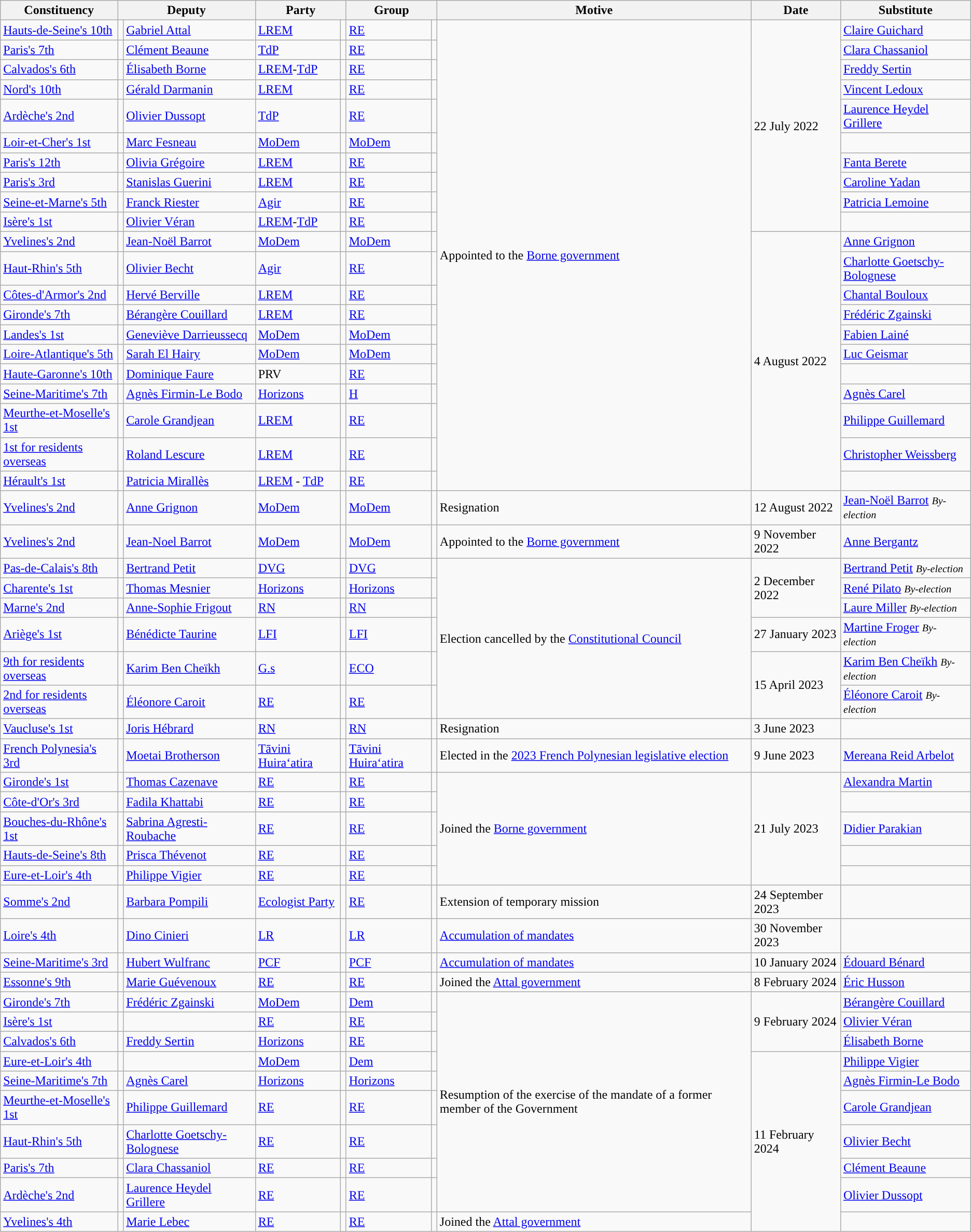<table class="wikitable sortable">
<tr>
<th>Constituency</th>
<th colspan="2">Deputy</th>
<th colspan="2">Party</th>
<th colspan="2">Group</th>
<th>Motive</th>
<th>Date</th>
<th>Substitute</th>
</tr>
<tr>
<td><a href='#'>Hauts-de-Seine's 10th</a></td>
<td></td>
<td><a href='#'>Gabriel Attal</a></td>
<td><a href='#'>LREM</a></td>
<td style="background: "></td>
<td><a href='#'>RE</a></td>
<td style="background: "></td>
<td rowspan="21">Appointed to the <a href='#'>Borne government</a></td>
<td rowspan="10">22 July 2022</td>
<td><a href='#'>Claire Guichard</a></td>
</tr>
<tr>
<td><a href='#'>Paris's 7th</a></td>
<td></td>
<td><a href='#'>Clément Beaune</a></td>
<td><a href='#'>TdP</a></td>
<td style="background: "></td>
<td><a href='#'>RE</a></td>
<td style="background: "></td>
<td><a href='#'>Clara Chassaniol</a></td>
</tr>
<tr>
<td><a href='#'>Calvados's 6th</a></td>
<td></td>
<td><a href='#'>Élisabeth Borne</a></td>
<td><a href='#'>LREM</a>-<a href='#'>TdP</a></td>
<td style="background: "></td>
<td><a href='#'>RE</a></td>
<td style="background: "></td>
<td><a href='#'>Freddy Sertin</a></td>
</tr>
<tr>
<td><a href='#'>Nord's 10th</a></td>
<td></td>
<td><a href='#'>Gérald Darmanin</a></td>
<td><a href='#'>LREM</a></td>
<td style="background: "></td>
<td><a href='#'>RE</a></td>
<td style="background: "></td>
<td><a href='#'>Vincent Ledoux</a></td>
</tr>
<tr>
<td><a href='#'>Ardèche's 2nd</a></td>
<td></td>
<td><a href='#'>Olivier Dussopt</a></td>
<td><a href='#'>TdP</a></td>
<td style="background: "></td>
<td><a href='#'>RE</a></td>
<td style="background: "></td>
<td><a href='#'>Laurence Heydel Grillere</a></td>
</tr>
<tr>
<td><a href='#'>Loir-et-Cher's 1st</a></td>
<td></td>
<td><a href='#'>Marc Fesneau</a></td>
<td><a href='#'>MoDem</a></td>
<td style="background: "></td>
<td><a href='#'>MoDem</a></td>
<td style="background: "></td>
<td></td>
</tr>
<tr>
<td><a href='#'>Paris's 12th</a></td>
<td></td>
<td><a href='#'>Olivia Grégoire</a></td>
<td><a href='#'>LREM</a></td>
<td style="background: "></td>
<td><a href='#'>RE</a></td>
<td style="background: "></td>
<td><a href='#'>Fanta Berete</a></td>
</tr>
<tr>
<td><a href='#'>Paris's 3rd</a></td>
<td></td>
<td><a href='#'>Stanislas Guerini</a></td>
<td><a href='#'>LREM</a></td>
<td style="background: "></td>
<td><a href='#'>RE</a></td>
<td style="background: "></td>
<td><a href='#'>Caroline Yadan</a></td>
</tr>
<tr>
<td><a href='#'>Seine-et-Marne's 5th</a></td>
<td></td>
<td><a href='#'>Franck Riester</a></td>
<td><a href='#'>Agir</a></td>
<td style="background: "></td>
<td><a href='#'>RE</a></td>
<td style="background: "></td>
<td><a href='#'>Patricia Lemoine</a></td>
</tr>
<tr>
<td><a href='#'>Isère's 1st</a></td>
<td></td>
<td><a href='#'>Olivier Véran</a></td>
<td><a href='#'>LREM</a>-<a href='#'>TdP</a></td>
<td style="background: "></td>
<td><a href='#'>RE</a></td>
<td style="background: "></td>
<td></td>
</tr>
<tr>
<td><a href='#'>Yvelines's 2nd</a></td>
<td></td>
<td><a href='#'>Jean-Noël Barrot</a></td>
<td><a href='#'>MoDem</a></td>
<td style="background: "></td>
<td><a href='#'>MoDem</a></td>
<td style="background: "></td>
<td rowspan="11">4 August 2022</td>
<td><a href='#'>Anne Grignon</a></td>
</tr>
<tr>
<td><a href='#'>Haut-Rhin's 5th</a></td>
<td></td>
<td><a href='#'>Olivier Becht</a></td>
<td><a href='#'>Agir</a></td>
<td style="background: "></td>
<td><a href='#'>RE</a></td>
<td style="background: "></td>
<td><a href='#'>Charlotte Goetschy-Bolognese</a></td>
</tr>
<tr>
<td><a href='#'>Côtes-d'Armor's 2nd</a></td>
<td></td>
<td><a href='#'>Hervé Berville</a></td>
<td><a href='#'>LREM</a></td>
<td style="background: "></td>
<td><a href='#'>RE</a></td>
<td style="background: "></td>
<td><a href='#'>Chantal Bouloux</a></td>
</tr>
<tr>
<td><a href='#'>Gironde's 7th</a></td>
<td></td>
<td><a href='#'>Bérangère Couillard</a></td>
<td><a href='#'>LREM</a></td>
<td style="background: "></td>
<td><a href='#'>RE</a></td>
<td style="background: "></td>
<td><a href='#'>Frédéric Zgainski</a></td>
</tr>
<tr>
<td><a href='#'>Landes's 1st</a></td>
<td></td>
<td><a href='#'>Geneviève Darrieussecq</a></td>
<td><a href='#'>MoDem</a></td>
<td style="background: "></td>
<td><a href='#'>MoDem</a></td>
<td style="background: "></td>
<td><a href='#'>Fabien Lainé</a></td>
</tr>
<tr>
<td><a href='#'>Loire-Atlantique's 5th</a></td>
<td></td>
<td><a href='#'>Sarah El Hairy</a></td>
<td><a href='#'>MoDem</a></td>
<td style="background: "></td>
<td><a href='#'>MoDem</a></td>
<td style="background: "></td>
<td><a href='#'>Luc Geismar</a></td>
</tr>
<tr>
<td><a href='#'>Haute-Garonne's 10th</a></td>
<td></td>
<td><a href='#'>Dominique Faure</a></td>
<td>PRV</td>
<td style="background: "></td>
<td><a href='#'>RE</a></td>
<td style="background: "></td>
<td></td>
</tr>
<tr>
<td><a href='#'>Seine-Maritime's 7th</a></td>
<td></td>
<td><a href='#'>Agnès Firmin-Le Bodo</a></td>
<td><a href='#'>Horizons</a></td>
<td style="background: "></td>
<td><a href='#'>H</a></td>
<td style="background: "></td>
<td><a href='#'>Agnès Carel</a></td>
</tr>
<tr>
<td><a href='#'>Meurthe-et-Moselle's 1st</a></td>
<td></td>
<td><a href='#'>Carole Grandjean</a></td>
<td><a href='#'>LREM</a></td>
<td style="background: "></td>
<td><a href='#'>RE</a></td>
<td style="background: "></td>
<td><a href='#'>Philippe Guillemard</a></td>
</tr>
<tr>
<td><a href='#'>1st for residents overseas</a></td>
<td></td>
<td><a href='#'>Roland Lescure</a></td>
<td><a href='#'>LREM</a></td>
<td style="background: "></td>
<td><a href='#'>RE</a></td>
<td style="background: "></td>
<td><a href='#'>Christopher Weissberg</a></td>
</tr>
<tr>
<td><a href='#'>Hérault's 1st</a></td>
<td></td>
<td><a href='#'>Patricia Mirallès</a></td>
<td><a href='#'>LREM</a> - <a href='#'>TdP</a></td>
<td style="background: "></td>
<td><a href='#'>RE</a></td>
<td style="background: "></td>
<td></td>
</tr>
<tr>
<td><a href='#'>Yvelines's 2nd</a></td>
<td></td>
<td><a href='#'>Anne Grignon</a></td>
<td><a href='#'>MoDem</a></td>
<td style="background: "></td>
<td><a href='#'>MoDem</a></td>
<td style="background: "></td>
<td>Resignation</td>
<td>12 August 2022</td>
<td><a href='#'>Jean-Noël Barrot</a> <small><em>By-election</em></small></td>
</tr>
<tr>
<td><a href='#'>Yvelines's 2nd</a></td>
<td></td>
<td><a href='#'>Jean-Noel Barrot</a></td>
<td><a href='#'>MoDem</a></td>
<td style="background: "></td>
<td><a href='#'>MoDem</a></td>
<td style="background: "></td>
<td>Appointed to the <a href='#'>Borne government</a></td>
<td>9 November 2022</td>
<td><a href='#'>Anne Bergantz</a></td>
</tr>
<tr>
<td><a href='#'>Pas-de-Calais's 8th</a></td>
<td></td>
<td><a href='#'>Bertrand Petit</a></td>
<td><a href='#'>DVG</a></td>
<td style="background: "></td>
<td><a href='#'>DVG</a></td>
<td style="background: "></td>
<td rowspan="6">Election cancelled by the <a href='#'>Constitutional Council</a></td>
<td rowspan="3">2 December 2022</td>
<td><a href='#'>Bertrand Petit</a> <small><em>By-election</em></small></td>
</tr>
<tr>
<td><a href='#'>Charente's 1st</a></td>
<td></td>
<td><a href='#'>Thomas Mesnier</a></td>
<td><a href='#'>Horizons</a></td>
<td style="background: "></td>
<td><a href='#'>Horizons</a></td>
<td style="background: "></td>
<td><a href='#'>René Pilato</a> <small><em>By-election</em></small></td>
</tr>
<tr>
<td><a href='#'>Marne's 2nd</a></td>
<td></td>
<td><a href='#'>Anne-Sophie Frigout</a></td>
<td><a href='#'>RN</a></td>
<td style="background: "></td>
<td><a href='#'>RN</a></td>
<td style="background: "></td>
<td><a href='#'>Laure Miller</a> <small><em>By-election</em></small></td>
</tr>
<tr>
<td><a href='#'>Ariège's 1st</a></td>
<td></td>
<td><a href='#'>Bénédicte Taurine</a></td>
<td><a href='#'>LFI</a></td>
<td style="background: "></td>
<td><a href='#'>LFI</a></td>
<td style="background: "></td>
<td>27 January 2023</td>
<td><a href='#'>Martine Froger</a> <small><em>By-election</em></small></td>
</tr>
<tr>
<td><a href='#'>9th for residents overseas</a></td>
<td></td>
<td><a href='#'>Karim Ben Cheïkh</a></td>
<td><a href='#'>G.s</a></td>
<td style="background: "></td>
<td><a href='#'>ECO</a></td>
<td style="background: "></td>
<td rowspan="2">15 April 2023</td>
<td><a href='#'>Karim Ben Cheïkh</a> <small><em>By-election</em></small></td>
</tr>
<tr>
<td><a href='#'>2nd for residents overseas</a></td>
<td></td>
<td><a href='#'>Éléonore Caroit</a></td>
<td><a href='#'>RE</a></td>
<td style="background: "></td>
<td><a href='#'>RE</a></td>
<td style="background: "></td>
<td><a href='#'>Éléonore Caroit</a> <small><em>By-election</em></small></td>
</tr>
<tr>
<td><a href='#'>Vaucluse's 1st</a></td>
<td></td>
<td><a href='#'>Joris Hébrard</a></td>
<td><a href='#'>RN</a></td>
<td style="background: "></td>
<td><a href='#'>RN</a></td>
<td style="background: "></td>
<td>Resignation</td>
<td>3 June 2023</td>
<td></td>
</tr>
<tr>
<td><a href='#'>French Polynesia's 3rd</a></td>
<td></td>
<td><a href='#'>Moetai Brotherson</a></td>
<td><a href='#'>Tāvini Huiraʻatira</a></td>
<td></td>
<td><a href='#'>Tāvini Huiraʻatira</a></td>
<td></td>
<td>Elected in the <a href='#'>2023 French Polynesian legislative election</a></td>
<td>9 June 2023</td>
<td><a href='#'>Mereana Reid Arbelot</a></td>
</tr>
<tr>
<td><a href='#'>Gironde's 1st</a></td>
<td></td>
<td><a href='#'>Thomas Cazenave</a></td>
<td><a href='#'>RE</a></td>
<td style="background: "></td>
<td><a href='#'>RE</a></td>
<td style="background: "></td>
<td rowspan="5">Joined the <a href='#'>Borne government</a></td>
<td rowspan="5">21 July 2023</td>
<td><a href='#'>Alexandra Martin</a></td>
</tr>
<tr>
<td><a href='#'>Côte-d'Or's 3rd</a></td>
<td></td>
<td><a href='#'>Fadila Khattabi</a></td>
<td><a href='#'>RE</a></td>
<td style="background: "></td>
<td><a href='#'>RE</a></td>
<td style="background: "></td>
<td></td>
</tr>
<tr>
<td><a href='#'>Bouches-du-Rhône's 1st</a></td>
<td></td>
<td><a href='#'>Sabrina Agresti-Roubache</a></td>
<td><a href='#'>RE</a></td>
<td style="background: "></td>
<td><a href='#'>RE</a></td>
<td style="background: "></td>
<td><a href='#'>Didier Parakian</a></td>
</tr>
<tr>
<td><a href='#'>Hauts-de-Seine's 8th</a></td>
<td></td>
<td><a href='#'>Prisca Thévenot</a></td>
<td><a href='#'>RE</a></td>
<td style="background: "></td>
<td><a href='#'>RE</a></td>
<td style="background: "></td>
<td></td>
</tr>
<tr>
<td><a href='#'>Eure-et-Loir's 4th</a></td>
<td></td>
<td><a href='#'>Philippe Vigier</a></td>
<td><a href='#'>RE</a></td>
<td style="background: "></td>
<td><a href='#'>RE</a></td>
<td style="background: "></td>
<td></td>
</tr>
<tr>
<td><a href='#'>Somme's 2nd</a></td>
<td></td>
<td><a href='#'>Barbara Pompili</a></td>
<td><a href='#'>Ecologist Party</a></td>
<td style="background: "></td>
<td><a href='#'>RE</a></td>
<td style="background: "></td>
<td>Extension of temporary mission</td>
<td>24 September 2023</td>
<td></td>
</tr>
<tr>
<td><a href='#'>Loire's 4th</a></td>
<td></td>
<td><a href='#'>Dino Cinieri</a></td>
<td><a href='#'>LR</a></td>
<td style="background: "></td>
<td><a href='#'>LR</a></td>
<td style="background: "></td>
<td><a href='#'>Accumulation of mandates</a></td>
<td>30 November 2023</td>
<td></td>
</tr>
<tr>
<td><a href='#'>Seine-Maritime's 3rd</a></td>
<td></td>
<td><a href='#'>Hubert Wulfranc</a></td>
<td><a href='#'>PCF</a></td>
<td style="background: "></td>
<td><a href='#'>PCF</a></td>
<td style="background: "></td>
<td><a href='#'>Accumulation of mandates</a></td>
<td>10 January 2024</td>
<td><a href='#'>Édouard Bénard</a></td>
</tr>
<tr>
<td><a href='#'>Essonne's 9th</a></td>
<td></td>
<td><a href='#'>Marie Guévenoux</a></td>
<td><a href='#'>RE</a></td>
<td style="background: "></td>
<td><a href='#'>RE</a></td>
<td style="background: "></td>
<td>Joined the <a href='#'>Attal government</a></td>
<td>8 February 2024</td>
<td><a href='#'>Éric Husson</a></td>
</tr>
<tr>
<td><a href='#'>Gironde's 7th</a></td>
<td></td>
<td><a href='#'>Frédéric Zgainski</a></td>
<td><a href='#'>MoDem</a></td>
<td style="background: "></td>
<td><a href='#'>Dem</a></td>
<td style="background: "></td>
<td rowspan="9">Resumption of the exercise of the mandate of a former member of the Government</td>
<td rowspan="3">9 February 2024</td>
<td><a href='#'>Bérangère Couillard</a></td>
</tr>
<tr>
<td><a href='#'>Isère's 1st</a></td>
<td></td>
<td></td>
<td><a href='#'>RE</a></td>
<td style="background: "></td>
<td><a href='#'>RE</a></td>
<td style="background: "></td>
<td><a href='#'>Olivier Véran</a></td>
</tr>
<tr>
<td><a href='#'>Calvados's 6th</a></td>
<td></td>
<td><a href='#'>Freddy Sertin</a></td>
<td><a href='#'>Horizons</a></td>
<td style="background: "></td>
<td><a href='#'>RE</a></td>
<td style="background: "></td>
<td><a href='#'>Élisabeth Borne</a></td>
</tr>
<tr>
<td><a href='#'>Eure-et-Loir's 4th</a></td>
<td></td>
<td></td>
<td><a href='#'>MoDem</a></td>
<td style="background: "></td>
<td><a href='#'>Dem</a></td>
<td style="background: "></td>
<td rowspan="7">11 February 2024</td>
<td><a href='#'>Philippe Vigier</a></td>
</tr>
<tr>
<td><a href='#'>Seine-Maritime's 7th</a></td>
<td></td>
<td><a href='#'>Agnès Carel</a></td>
<td><a href='#'>Horizons</a></td>
<td style="background: "></td>
<td><a href='#'>Horizons</a></td>
<td style="background: "></td>
<td><a href='#'>Agnès Firmin-Le Bodo</a></td>
</tr>
<tr>
<td><a href='#'>Meurthe-et-Moselle's 1st</a></td>
<td></td>
<td><a href='#'>Philippe Guillemard</a></td>
<td><a href='#'>RE</a></td>
<td style="background: "></td>
<td><a href='#'>RE</a></td>
<td style="background: "></td>
<td><a href='#'>Carole Grandjean</a></td>
</tr>
<tr>
<td><a href='#'>Haut-Rhin's 5th</a></td>
<td></td>
<td><a href='#'>Charlotte Goetschy-Bolognese</a></td>
<td><a href='#'>RE</a></td>
<td style="background: "></td>
<td><a href='#'>RE</a></td>
<td style="background: "></td>
<td><a href='#'>Olivier Becht</a></td>
</tr>
<tr>
<td><a href='#'>Paris's 7th</a></td>
<td></td>
<td><a href='#'>Clara Chassaniol</a></td>
<td><a href='#'>RE</a></td>
<td style="background: "></td>
<td><a href='#'>RE</a></td>
<td style="background: "></td>
<td><a href='#'>Clément Beaune</a></td>
</tr>
<tr>
<td><a href='#'>Ardèche's 2nd</a></td>
<td></td>
<td><a href='#'>Laurence Heydel Grillere</a></td>
<td><a href='#'>RE</a></td>
<td style="background: "></td>
<td><a href='#'>RE</a></td>
<td style="background: "></td>
<td><a href='#'>Olivier Dussopt</a></td>
</tr>
<tr>
<td><a href='#'>Yvelines's 4th</a></td>
<td></td>
<td><a href='#'>Marie Lebec</a></td>
<td><a href='#'>RE</a></td>
<td style="background: "></td>
<td><a href='#'>RE</a></td>
<td style="background: "></td>
<td>Joined the <a href='#'>Attal government</a></td>
<td></td>
</tr>
</table>
